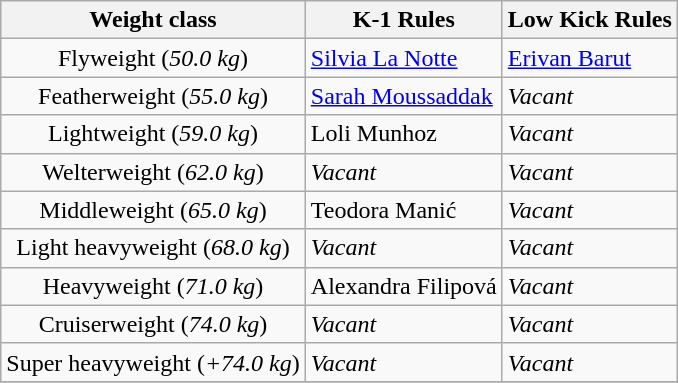<table class="wikitable sortable" style="text-align:center">
<tr>
<th>Weight class</th>
<th>K-1 Rules</th>
<th>Low Kick Rules</th>
</tr>
<tr>
<td data-sort-value=4>Flyweight (<em>50.0 kg</em>)</td>
<td align=left> <a href='#'>Silvia La Notte</a></td>
<td align=left> <a href='#'>Erivan Barut</a></td>
</tr>
<tr>
<td data-sort-value=4>Featherweight (<em>55.0 kg</em>)</td>
<td align=left> <a href='#'>Sarah Moussaddak</a></td>
<td align=left><em>Vacant</em></td>
</tr>
<tr>
<td data-sort-value=4>Lightweight (<em>59.0 kg</em>)</td>
<td align=left> Loli Munhoz</td>
<td align=left><em>Vacant</em></td>
</tr>
<tr>
<td data-sort-value=4>Welterweight (<em>62.0 kg</em>)</td>
<td align=left><em>Vacant</em></td>
<td align=left><em>Vacant</em></td>
</tr>
<tr>
<td data-sort-value=4>Middleweight (<em>65.0 kg</em>)</td>
<td align=left> Teodora Manić</td>
<td align=left><em>Vacant</em></td>
</tr>
<tr>
<td data-sort-value=4>Light heavyweight (<em>68.0 kg</em>)</td>
<td align=left><em>Vacant</em></td>
<td align=left><em>Vacant</em></td>
</tr>
<tr>
<td data-sort-value=4>Heavyweight (<em>71.0 kg</em>)</td>
<td align=left> Alexandra Filipová</td>
<td align=left><em>Vacant</em></td>
</tr>
<tr>
<td data-sort-value=4>Cruiserweight (<em>74.0 kg</em>)</td>
<td align=left><em>Vacant</em></td>
<td align=left><em>Vacant</em></td>
</tr>
<tr>
<td data-sort-value=4>Super heavyweight (<em>+74.0 kg</em>)</td>
<td align=left><em>Vacant</em></td>
<td align=left><em>Vacant</em></td>
</tr>
<tr>
</tr>
</table>
